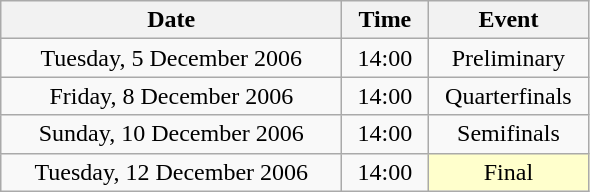<table class = "wikitable" style="text-align:center;">
<tr>
<th width=220>Date</th>
<th width=50>Time</th>
<th width=100>Event</th>
</tr>
<tr>
<td>Tuesday, 5 December 2006</td>
<td>14:00</td>
<td>Preliminary</td>
</tr>
<tr>
<td>Friday, 8 December 2006</td>
<td>14:00</td>
<td>Quarterfinals</td>
</tr>
<tr>
<td>Sunday, 10 December 2006</td>
<td>14:00</td>
<td>Semifinals</td>
</tr>
<tr>
<td>Tuesday, 12 December 2006</td>
<td>14:00</td>
<td bgcolor=ffffcc>Final</td>
</tr>
</table>
